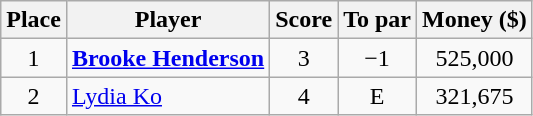<table class="wikitable">
<tr>
<th>Place</th>
<th>Player</th>
<th>Score</th>
<th>To par</th>
<th>Money ($)</th>
</tr>
<tr>
<td align=center>1</td>
<td> <strong><a href='#'>Brooke Henderson</a></strong></td>
<td align=center>3</td>
<td align=center>−1</td>
<td align=center>525,000</td>
</tr>
<tr>
<td align=center>2</td>
<td> <a href='#'>Lydia Ko</a></td>
<td align=center>4</td>
<td align=center>E</td>
<td align=center>321,675</td>
</tr>
</table>
